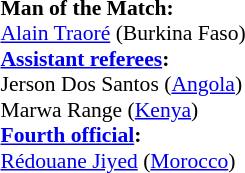<table width=50% style="font-size: 90%">
<tr>
<td><br><strong>Man of the Match:</strong>
<br><a href='#'>Alain Traoré</a> (Burkina Faso)<br><strong><a href='#'>Assistant referees</a>:</strong>
<br>Jerson Dos Santos (<a href='#'>Angola</a>)
<br>Marwa Range (<a href='#'>Kenya</a>)
<br><strong><a href='#'>Fourth official</a>:</strong>
<br><a href='#'>Rédouane Jiyed</a> (<a href='#'>Morocco</a>)</td>
</tr>
</table>
